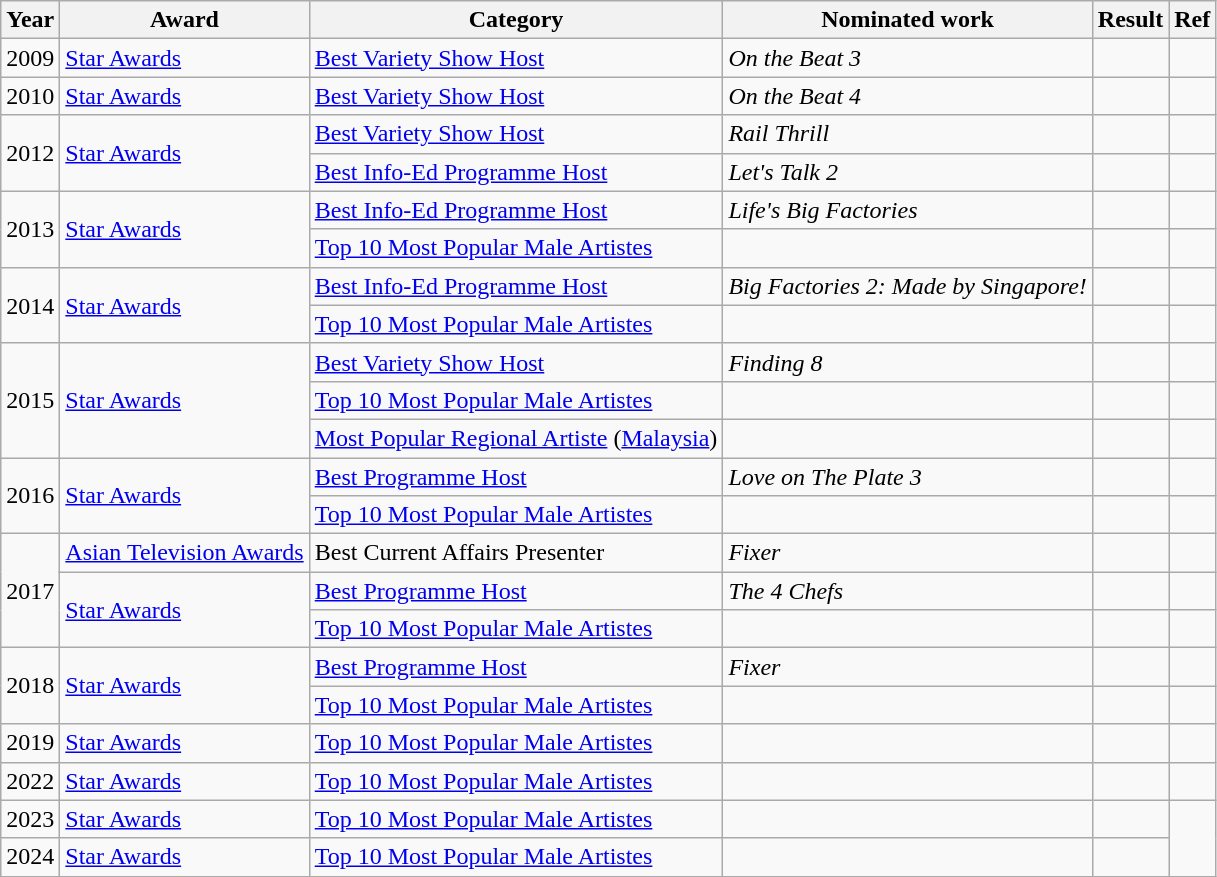<table class="wikitable sortable">
<tr>
<th>Year</th>
<th>Award</th>
<th>Category</th>
<th>Nominated work</th>
<th>Result</th>
<th class="unsortable">Ref</th>
</tr>
<tr>
<td>2009</td>
<td><a href='#'>Star Awards</a></td>
<td><a href='#'>Best Variety Show Host</a></td>
<td><em>On the Beat 3</em></td>
<td></td>
<td></td>
</tr>
<tr>
<td>2010</td>
<td><a href='#'>Star Awards</a></td>
<td><a href='#'>Best Variety Show Host</a></td>
<td><em>On the Beat 4</em></td>
<td></td>
<td></td>
</tr>
<tr>
<td rowspan="2">2012</td>
<td rowspan="2"><a href='#'>Star Awards</a></td>
<td><a href='#'>Best Variety Show Host</a></td>
<td><em>Rail Thrill</em></td>
<td></td>
<td></td>
</tr>
<tr>
<td><a href='#'>Best Info-Ed Programme Host</a></td>
<td><em>Let's Talk 2</em></td>
<td></td>
<td></td>
</tr>
<tr>
<td rowspan="2">2013</td>
<td rowspan="2"><a href='#'>Star Awards</a></td>
<td><a href='#'>Best Info-Ed Programme Host</a></td>
<td><em>Life's Big Factories</em></td>
<td></td>
<td></td>
</tr>
<tr>
<td><a href='#'>Top 10 Most Popular Male Artistes</a></td>
<td></td>
<td></td>
<td></td>
</tr>
<tr>
<td rowspan="2">2014</td>
<td rowspan="2"><a href='#'>Star Awards</a></td>
<td><a href='#'>Best Info-Ed Programme Host</a></td>
<td><em>Big Factories 2: Made by Singapore!</em></td>
<td></td>
<td></td>
</tr>
<tr>
<td><a href='#'>Top 10 Most Popular Male Artistes</a></td>
<td></td>
<td></td>
<td></td>
</tr>
<tr>
<td rowspan="3">2015</td>
<td rowspan="3"><a href='#'>Star Awards</a></td>
<td><a href='#'>Best Variety Show Host</a></td>
<td><em>Finding 8</em></td>
<td></td>
<td></td>
</tr>
<tr>
<td><a href='#'>Top 10 Most Popular Male Artistes</a></td>
<td></td>
<td></td>
<td></td>
</tr>
<tr>
<td><a href='#'>Most Popular Regional Artiste</a> (<a href='#'>Malaysia</a>)</td>
<td></td>
<td></td>
<td></td>
</tr>
<tr>
<td rowspan="2">2016</td>
<td rowspan="2"><a href='#'>Star Awards</a></td>
<td><a href='#'>Best Programme Host</a></td>
<td><em>Love on The Plate 3</em></td>
<td></td>
<td></td>
</tr>
<tr>
<td><a href='#'>Top 10 Most Popular Male Artistes</a></td>
<td></td>
<td></td>
<td></td>
</tr>
<tr>
<td rowspan="3">2017</td>
<td><a href='#'>Asian Television Awards</a></td>
<td>Best Current Affairs Presenter</td>
<td><em>Fixer</em></td>
<td></td>
<td></td>
</tr>
<tr>
<td rowspan="2"><a href='#'>Star Awards</a></td>
<td><a href='#'>Best Programme Host</a></td>
<td><em>The 4 Chefs</em></td>
<td></td>
<td></td>
</tr>
<tr>
<td><a href='#'>Top 10 Most Popular Male Artistes</a></td>
<td></td>
<td></td>
<td></td>
</tr>
<tr>
<td rowspan="2">2018</td>
<td rowspan="2"><a href='#'>Star Awards</a></td>
<td><a href='#'>Best Programme Host</a></td>
<td><em>Fixer </em></td>
<td></td>
<td></td>
</tr>
<tr>
<td><a href='#'>Top 10 Most Popular Male Artistes</a></td>
<td></td>
<td></td>
<td></td>
</tr>
<tr>
<td>2019</td>
<td><a href='#'>Star Awards</a></td>
<td><a href='#'>Top 10 Most Popular Male Artistes</a></td>
<td></td>
<td></td>
<td></td>
</tr>
<tr>
<td>2022</td>
<td><a href='#'>Star Awards</a></td>
<td><a href='#'>Top 10 Most Popular Male Artistes</a></td>
<td></td>
<td></td>
<td></td>
</tr>
<tr>
<td rowspan="1">2023</td>
<td><a href='#'>Star Awards</a></td>
<td><a href='#'>Top 10 Most Popular Male Artistes</a></td>
<td></td>
<td></td>
</tr>
<tr>
<td rowspan="1">2024</td>
<td><a href='#'>Star Awards</a></td>
<td><a href='#'>Top 10 Most Popular Male Artistes</a></td>
<td></td>
<td></td>
</tr>
</table>
